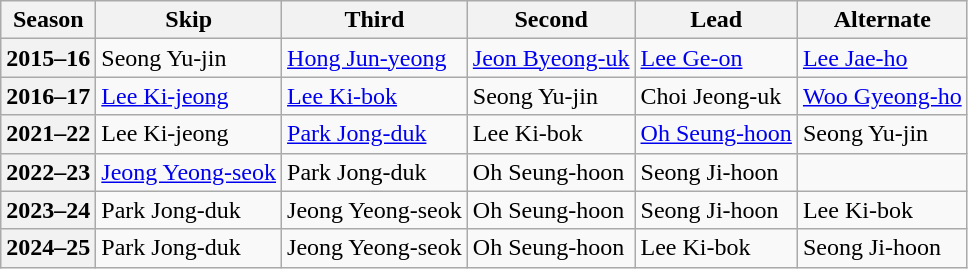<table class="wikitable">
<tr>
<th scope="col">Season</th>
<th scope="col">Skip</th>
<th scope="col">Third</th>
<th scope="col">Second</th>
<th scope="col">Lead</th>
<th scope="col">Alternate</th>
</tr>
<tr>
<th scope="row">2015–16</th>
<td>Seong Yu-jin</td>
<td><a href='#'>Hong Jun-yeong</a></td>
<td><a href='#'>Jeon Byeong-uk</a></td>
<td><a href='#'>Lee Ge-on</a></td>
<td><a href='#'>Lee Jae-ho</a></td>
</tr>
<tr>
<th scope="row">2016–17</th>
<td><a href='#'>Lee Ki-jeong</a></td>
<td><a href='#'>Lee Ki-bok</a></td>
<td>Seong Yu-jin</td>
<td>Choi Jeong-uk</td>
<td><a href='#'>Woo Gyeong-ho</a></td>
</tr>
<tr>
<th scope="row">2021–22</th>
<td>Lee Ki-jeong</td>
<td><a href='#'>Park Jong-duk</a></td>
<td>Lee Ki-bok</td>
<td><a href='#'>Oh Seung-hoon</a></td>
<td>Seong Yu-jin</td>
</tr>
<tr>
<th scope="row">2022–23</th>
<td><a href='#'>Jeong Yeong-seok</a></td>
<td>Park Jong-duk</td>
<td>Oh Seung-hoon</td>
<td>Seong Ji-hoon</td>
<td></td>
</tr>
<tr>
<th scope="row">2023–24</th>
<td>Park Jong-duk</td>
<td>Jeong Yeong-seok</td>
<td>Oh Seung-hoon</td>
<td>Seong Ji-hoon</td>
<td>Lee Ki-bok</td>
</tr>
<tr>
<th scope="row">2024–25</th>
<td>Park Jong-duk</td>
<td>Jeong Yeong-seok</td>
<td>Oh Seung-hoon</td>
<td>Lee Ki-bok</td>
<td>Seong Ji-hoon</td>
</tr>
</table>
